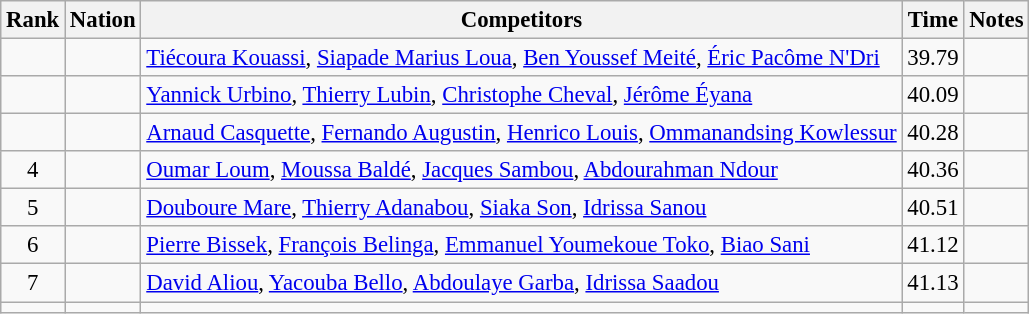<table class="wikitable sortable" style="text-align:center; font-size:95%">
<tr>
<th>Rank</th>
<th>Nation</th>
<th>Competitors</th>
<th>Time</th>
<th>Notes</th>
</tr>
<tr>
<td></td>
<td align=left></td>
<td align=left><a href='#'>Tiécoura Kouassi</a>, <a href='#'>Siapade Marius Loua</a>, <a href='#'>Ben Youssef Meité</a>, <a href='#'>Éric Pacôme N'Dri</a></td>
<td>39.79</td>
<td></td>
</tr>
<tr>
<td></td>
<td align=left></td>
<td align=left><a href='#'>Yannick Urbino</a>, <a href='#'>Thierry Lubin</a>, <a href='#'>Christophe Cheval</a>, <a href='#'>Jérôme Éyana</a></td>
<td>40.09</td>
<td></td>
</tr>
<tr>
<td></td>
<td align=left></td>
<td align=left><a href='#'>Arnaud Casquette</a>, <a href='#'>Fernando Augustin</a>, <a href='#'>Henrico Louis</a>, <a href='#'>Ommanandsing Kowlessur</a></td>
<td>40.28</td>
<td></td>
</tr>
<tr>
<td>4</td>
<td align=left></td>
<td align=left><a href='#'>Oumar Loum</a>, <a href='#'>Moussa Baldé</a>, <a href='#'>Jacques Sambou</a>, <a href='#'>Abdourahman Ndour</a></td>
<td>40.36</td>
<td></td>
</tr>
<tr>
<td>5</td>
<td align=left></td>
<td align=left><a href='#'>Douboure Mare</a>, <a href='#'>Thierry Adanabou</a>, <a href='#'>Siaka Son</a>, <a href='#'>Idrissa Sanou</a></td>
<td>40.51</td>
<td></td>
</tr>
<tr>
<td>6</td>
<td align=left></td>
<td align=left><a href='#'>Pierre Bissek</a>, <a href='#'>François Belinga</a>, <a href='#'>Emmanuel Youmekoue Toko</a>, <a href='#'>Biao Sani</a></td>
<td>41.12</td>
<td></td>
</tr>
<tr>
<td>7</td>
<td align=left></td>
<td align=left><a href='#'>David Aliou</a>, <a href='#'>Yacouba Bello</a>, <a href='#'>Abdoulaye Garba</a>, <a href='#'>Idrissa Saadou</a></td>
<td>41.13</td>
<td></td>
</tr>
<tr>
<td></td>
<td align=left></td>
<td align=left></td>
<td></td>
<td></td>
</tr>
</table>
